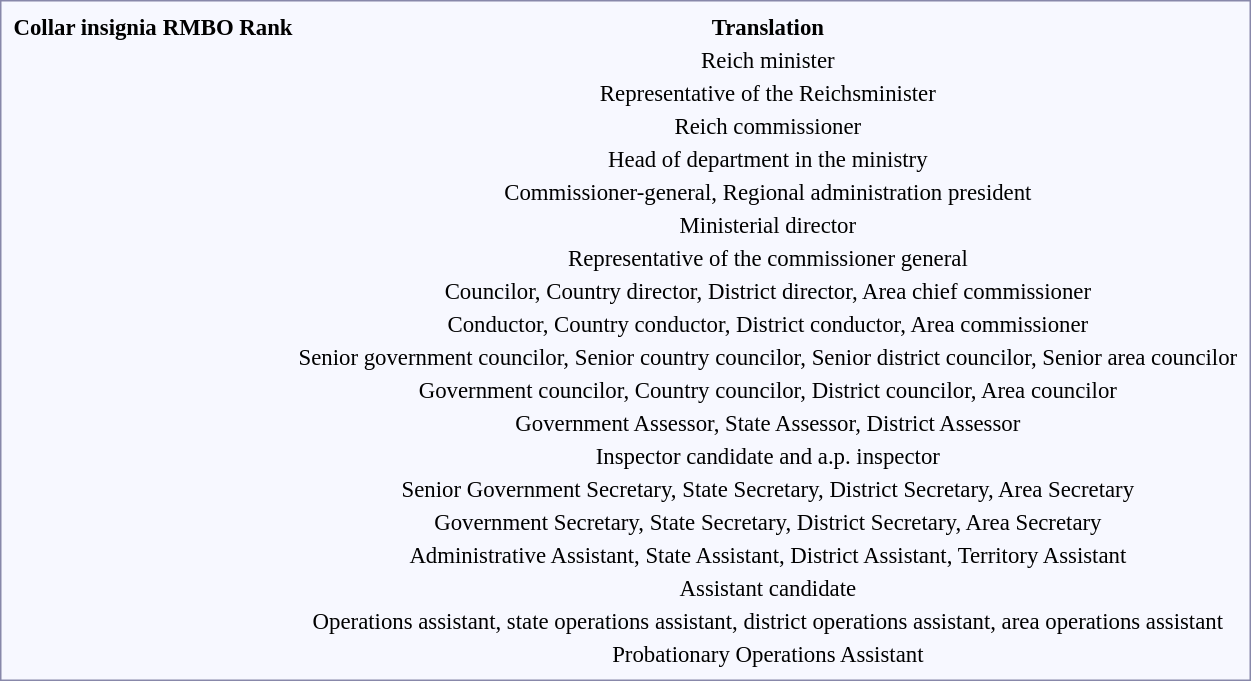<table style="border:1px solid #8888aa; background-color:#f7f8ff; padding:5px; font-size:95%; margin: 0px 12px 12px 0px;">
<tr style="text-align:center;">
<th>Collar insignia</th>
<th>RMBO Rank</th>
<th>Translation</th>
</tr>
<tr style="text-align:center;">
<td></td>
<td></td>
<td>Reich minister</td>
</tr>
<tr style="text-align:center;">
<td></td>
<td></td>
<td>Representative of the Reichsminister</td>
</tr>
<tr style="text-align:center;">
<td></td>
<td></td>
<td>Reich commissioner</td>
</tr>
<tr style="text-align:center;">
<td></td>
<td></td>
<td>Head of department in the ministry</td>
</tr>
<tr style="text-align:center;">
<td></td>
<td></td>
<td>Commissioner-general, Regional administration president</td>
</tr>
<tr style="text-align:center;">
<td></td>
<td></td>
<td>Ministerial director</td>
</tr>
<tr style="text-align:center;">
<td></td>
<td></td>
<td>Representative of the commissioner general</td>
</tr>
<tr style="text-align:center;">
<td></td>
<td></td>
<td>Councilor, Country director, District director, Area chief commissioner</td>
</tr>
<tr style="text-align:center;">
<td></td>
<td></td>
<td>Conductor, Country conductor, District conductor, Area commissioner</td>
</tr>
<tr style="text-align:center;">
<td></td>
<td></td>
<td>Senior government councilor, Senior country councilor, Senior district councilor, Senior area councilor</td>
</tr>
<tr style="text-align:center;">
<td></td>
<td></td>
<td>Government councilor, Country councilor, District councilor, Area councilor</td>
</tr>
<tr style="text-align:center;">
<td></td>
<td></td>
<td>Government Assessor, State Assessor, District Assessor</td>
</tr>
<tr style="text-align:center;">
<td></td>
<td></td>
<td>Inspector candidate and a.p. inspector</td>
</tr>
<tr style="text-align:center;">
<td></td>
<td></td>
<td>Senior Government Secretary, State Secretary, District Secretary, Area Secretary</td>
</tr>
<tr style="text-align:center;">
<td></td>
<td></td>
<td>Government Secretary, State Secretary, District Secretary, Area Secretary</td>
</tr>
<tr style="text-align:center;">
<td></td>
<td></td>
<td>Administrative Assistant, State Assistant, District Assistant, Territory Assistant</td>
</tr>
<tr style="text-align:center;">
<td></td>
<td></td>
<td>Assistant candidate</td>
</tr>
<tr style="text-align:center;">
<td></td>
<td></td>
<td>Operations assistant, state operations assistant, district operations assistant, area operations assistant</td>
</tr>
<tr style="text-align:center;">
<td></td>
<td></td>
<td>Probationary Operations Assistant</td>
</tr>
</table>
